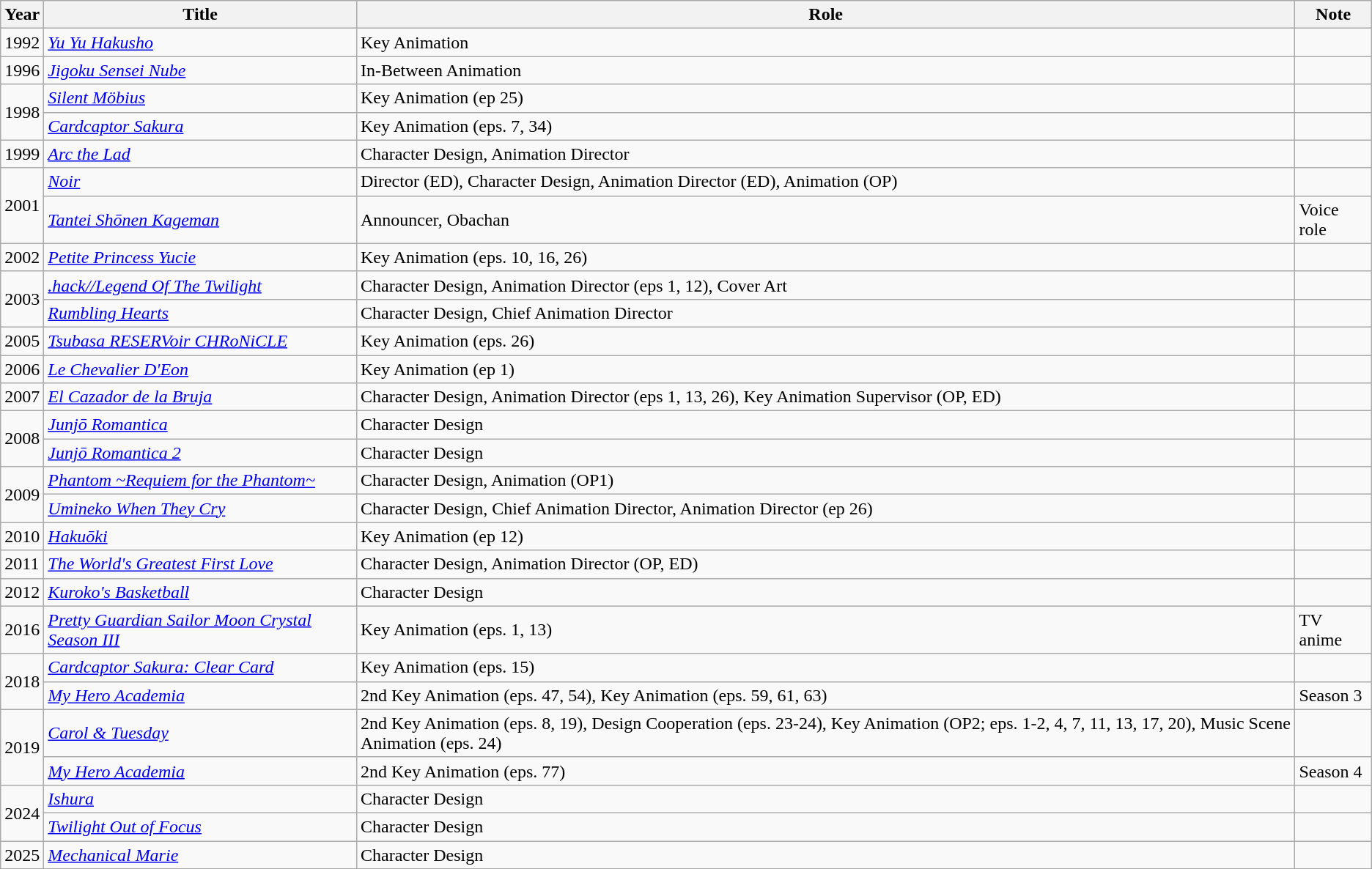<table class="wikitable">
<tr>
<th>Year</th>
<th>Title</th>
<th>Role</th>
<th>Note</th>
</tr>
<tr>
<td>1992</td>
<td><em><a href='#'>Yu Yu Hakusho</a></em></td>
<td>Key Animation</td>
<td></td>
</tr>
<tr>
<td>1996</td>
<td><em><a href='#'>Jigoku Sensei Nube</a></em></td>
<td>In-Between Animation</td>
<td></td>
</tr>
<tr>
<td rowspan="2">1998</td>
<td><em><a href='#'>Silent Möbius</a></em></td>
<td>Key Animation (ep 25)</td>
<td></td>
</tr>
<tr>
<td><em><a href='#'>Cardcaptor Sakura</a></em></td>
<td>Key Animation (eps. 7, 34)</td>
<td></td>
</tr>
<tr>
<td>1999</td>
<td><em><a href='#'>Arc the Lad</a></em></td>
<td>Character Design, Animation Director</td>
<td></td>
</tr>
<tr>
<td rowspan="2">2001</td>
<td><em><a href='#'>Noir</a></em></td>
<td>Director (ED), Character Design, Animation Director (ED), Animation (OP)</td>
<td></td>
</tr>
<tr>
<td><em><a href='#'>Tantei Shōnen Kageman</a></em></td>
<td>Announcer, Obachan</td>
<td>Voice role</td>
</tr>
<tr>
<td>2002</td>
<td><em><a href='#'>Petite Princess Yucie</a></em></td>
<td>Key Animation (eps. 10, 16, 26)</td>
<td></td>
</tr>
<tr>
<td rowspan="2">2003</td>
<td><em><a href='#'>.hack//Legend Of The Twilight</a></em></td>
<td>Character Design, Animation Director  (eps 1, 12), Cover Art</td>
<td></td>
</tr>
<tr>
<td><em><a href='#'>Rumbling Hearts</a></em></td>
<td>Character Design, Chief Animation Director</td>
<td></td>
</tr>
<tr>
<td>2005</td>
<td><em><a href='#'>Tsubasa RESERVoir CHRoNiCLE</a></em></td>
<td>Key Animation (eps. 26)</td>
<td></td>
</tr>
<tr>
<td>2006</td>
<td><em><a href='#'>Le Chevalier D'Eon</a></em></td>
<td>Key Animation (ep 1)</td>
<td></td>
</tr>
<tr>
<td>2007</td>
<td><em><a href='#'>El Cazador de la Bruja</a></em></td>
<td>Character Design, Animation Director (eps 1, 13, 26), Key Animation Supervisor (OP, ED)</td>
<td></td>
</tr>
<tr>
<td rowspan="2">2008</td>
<td><em><a href='#'>Junjō Romantica</a></em></td>
<td>Character Design</td>
<td></td>
</tr>
<tr>
<td><em><a href='#'>Junjō Romantica 2</a></em></td>
<td>Character Design</td>
<td></td>
</tr>
<tr>
<td rowspan="2">2009</td>
<td><em><a href='#'>Phantom ~Requiem for the Phantom~</a></em></td>
<td>Character Design, Animation (OP1)</td>
<td></td>
</tr>
<tr>
<td><em><a href='#'>Umineko When They Cry</a></em></td>
<td>Character Design, Chief Animation Director, Animation Director (ep 26)</td>
<td></td>
</tr>
<tr>
<td>2010</td>
<td><em><a href='#'>Hakuōki</a></em></td>
<td>Key Animation (ep 12)</td>
<td></td>
</tr>
<tr>
<td>2011</td>
<td><em><a href='#'>The World's Greatest First Love</a></em></td>
<td>Character Design, Animation Director (OP, ED)</td>
<td></td>
</tr>
<tr>
<td>2012</td>
<td><em><a href='#'>Kuroko's Basketball</a></em></td>
<td>Character Design</td>
<td></td>
</tr>
<tr>
<td>2016</td>
<td><em><a href='#'>Pretty Guardian Sailor Moon Crystal Season III</a></em></td>
<td>Key Animation (eps. 1, 13)</td>
<td>TV anime </td>
</tr>
<tr>
<td rowspan="2">2018</td>
<td><em><a href='#'>Cardcaptor Sakura: Clear Card</a></em></td>
<td>Key Animation (eps. 15)</td>
<td></td>
</tr>
<tr>
<td><em><a href='#'>My Hero Academia</a></em></td>
<td>2nd Key Animation (eps. 47, 54), Key Animation (eps. 59, 61, 63)</td>
<td>Season 3</td>
</tr>
<tr>
<td rowspan="2">2019</td>
<td><em><a href='#'>Carol & Tuesday</a></em></td>
<td>2nd Key Animation (eps. 8, 19), Design Cooperation (eps. 23-24), Key Animation (OP2; eps. 1-2, 4, 7, 11, 13, 17, 20), Music Scene Animation (eps. 24)</td>
<td></td>
</tr>
<tr>
<td><em><a href='#'>My Hero Academia</a></em></td>
<td>2nd Key Animation (eps. 77)</td>
<td>Season 4</td>
</tr>
<tr>
<td rowspan="2">2024</td>
<td><em><a href='#'>Ishura</a></em></td>
<td>Character Design</td>
<td></td>
</tr>
<tr>
<td><em><a href='#'>Twilight Out of Focus</a></em></td>
<td>Character Design</td>
<td></td>
</tr>
<tr>
<td>2025</td>
<td><em><a href='#'>Mechanical Marie</a></em></td>
<td>Character Design</td>
<td></td>
</tr>
</table>
